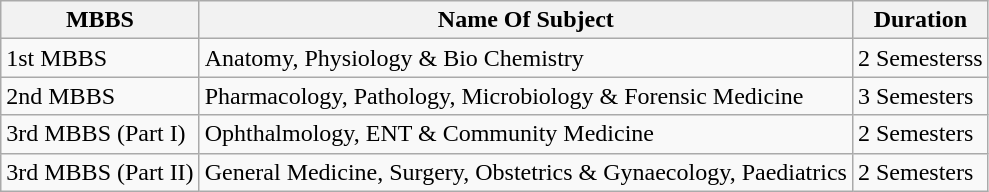<table class="wikitable">
<tr>
<th>MBBS</th>
<th>Name Of Subject</th>
<th>Duration</th>
</tr>
<tr>
<td>1st MBBS</td>
<td>Anatomy, Physiology & Bio Chemistry</td>
<td>2 Semesterss</td>
</tr>
<tr>
<td>2nd MBBS</td>
<td>Pharmacology, Pathology, Microbiology & Forensic Medicine</td>
<td>3 Semesters</td>
</tr>
<tr>
<td>3rd MBBS (Part I)</td>
<td>Ophthalmology, ENT & Community Medicine</td>
<td>2 Semesters</td>
</tr>
<tr>
<td>3rd MBBS (Part II)</td>
<td>General Medicine, Surgery, Obstetrics & Gynaecology, Paediatrics</td>
<td>2 Semesters</td>
</tr>
</table>
